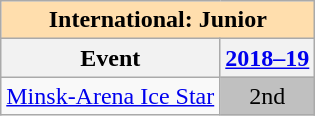<table class="wikitable" style="text-align:center">
<tr>
<th style="background-color: #ffdead; " colspan=5 align=center>International: Junior</th>
</tr>
<tr>
<th>Event</th>
<th><a href='#'>2018–19</a></th>
</tr>
<tr>
<td align=left><a href='#'>Minsk-Arena Ice Star</a></td>
<td bgcolor=silver>2nd</td>
</tr>
</table>
